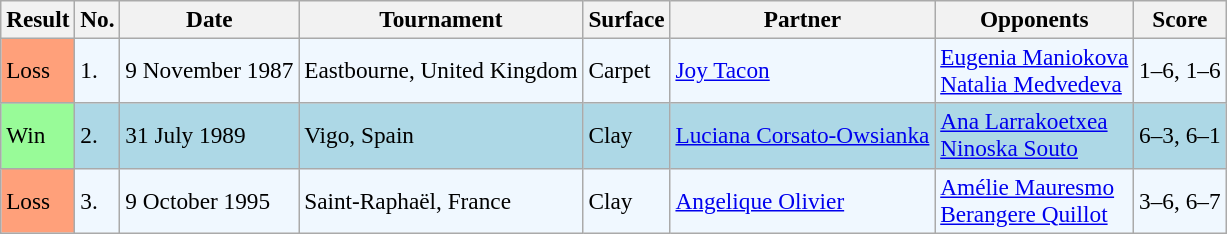<table class="wikitable" style="font-size:97%">
<tr>
<th>Result</th>
<th>No.</th>
<th>Date</th>
<th>Tournament</th>
<th>Surface</th>
<th>Partner</th>
<th>Opponents</th>
<th>Score</th>
</tr>
<tr bgcolor="#f0f8ff">
<td style="background:#ffa07a;">Loss</td>
<td>1.</td>
<td>9 November 1987</td>
<td>Eastbourne, United Kingdom</td>
<td>Carpet</td>
<td> <a href='#'>Joy Tacon</a></td>
<td> <a href='#'>Eugenia Maniokova</a> <br>  <a href='#'>Natalia Medvedeva</a></td>
<td>1–6, 1–6</td>
</tr>
<tr style="background:lightblue;">
<td style="background:#98fb98;">Win</td>
<td>2.</td>
<td>31 July 1989</td>
<td>Vigo, Spain</td>
<td>Clay</td>
<td> <a href='#'>Luciana Corsato-Owsianka</a></td>
<td> <a href='#'>Ana Larrakoetxea</a> <br>  <a href='#'>Ninoska Souto</a></td>
<td>6–3, 6–1</td>
</tr>
<tr style="background:#f0f8ff;">
<td style="background:#ffa07a;">Loss</td>
<td>3.</td>
<td>9 October 1995</td>
<td>Saint-Raphaël, France</td>
<td>Clay</td>
<td> <a href='#'>Angelique Olivier</a></td>
<td> <a href='#'>Amélie Mauresmo</a> <br>  <a href='#'>Berangere Quillot</a></td>
<td>3–6, 6–7</td>
</tr>
</table>
